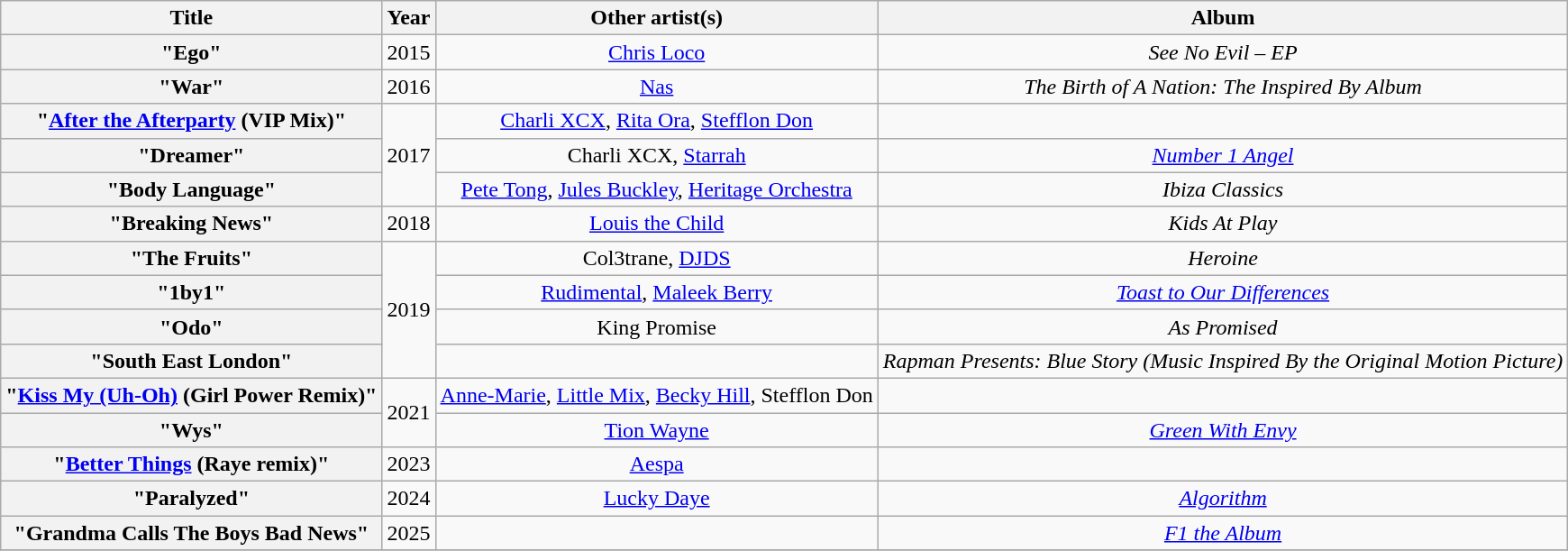<table class="wikitable plainrowheaders" style="text-align:center;">
<tr>
<th scope="col">Title</th>
<th scope="col">Year</th>
<th scope="col">Other artist(s)</th>
<th scope="col">Album</th>
</tr>
<tr>
<th scope="row">"Ego"</th>
<td>2015</td>
<td><a href='#'>Chris Loco</a></td>
<td><em>See No Evil – EP</em></td>
</tr>
<tr>
<th scope="row">"War"</th>
<td>2016</td>
<td><a href='#'>Nas</a></td>
<td><em>The Birth of A Nation: The Inspired By Album</em></td>
</tr>
<tr>
<th scope="row">"<a href='#'>After the Afterparty</a> (VIP Mix)"</th>
<td rowspan="3">2017</td>
<td><a href='#'>Charli XCX</a>, <a href='#'>Rita Ora</a>, <a href='#'>Stefflon Don</a></td>
<td></td>
</tr>
<tr>
<th scope="row">"Dreamer"</th>
<td>Charli XCX, <a href='#'>Starrah</a></td>
<td><em><a href='#'>Number 1 Angel</a></em></td>
</tr>
<tr>
<th scope="row">"Body Language"</th>
<td><a href='#'>Pete Tong</a>, <a href='#'>Jules Buckley</a>, <a href='#'>Heritage Orchestra</a></td>
<td><em>Ibiza Classics</em></td>
</tr>
<tr>
<th scope="row">"Breaking News"</th>
<td>2018</td>
<td><a href='#'>Louis the Child</a></td>
<td><em>Kids At Play</em></td>
</tr>
<tr>
<th scope="row">"The Fruits"</th>
<td rowspan="4">2019</td>
<td>Col3trane, <a href='#'>DJDS</a></td>
<td><em>Heroine</em></td>
</tr>
<tr>
<th scope="row">"1by1"</th>
<td><a href='#'>Rudimental</a>, <a href='#'>Maleek Berry</a></td>
<td><em><a href='#'>Toast to Our Differences</a></em></td>
</tr>
<tr>
<th scope="row">"Odo"</th>
<td>King Promise</td>
<td><em>As Promised</em></td>
</tr>
<tr>
<th scope="row">"South East London"</th>
<td></td>
<td><em>Rapman Presents: Blue Story (Music Inspired By the Original Motion Picture)</em></td>
</tr>
<tr>
<th scope="row">"<a href='#'>Kiss My (Uh-Oh)</a> (Girl Power Remix)"</th>
<td rowspan="2">2021</td>
<td><a href='#'>Anne-Marie</a>, <a href='#'>Little Mix</a>, <a href='#'>Becky Hill</a>, Stefflon Don</td>
<td></td>
</tr>
<tr>
<th scope="row">"Wys"</th>
<td><a href='#'>Tion Wayne</a></td>
<td><em><a href='#'>Green With Envy</a></em></td>
</tr>
<tr>
<th scope="row">"<a href='#'>Better Things</a> (Raye remix)"</th>
<td>2023</td>
<td><a href='#'>Aespa</a></td>
<td></td>
</tr>
<tr>
<th scope="row">"Paralyzed"</th>
<td>2024</td>
<td><a href='#'>Lucky Daye</a></td>
<td><em><a href='#'>Algorithm</a></em></td>
</tr>
<tr>
<th scope="row">"Grandma Calls The Boys Bad News"</th>
<td>2025</td>
<td></td>
<td><em><a href='#'>F1 the Album</a></em></td>
</tr>
<tr>
</tr>
</table>
